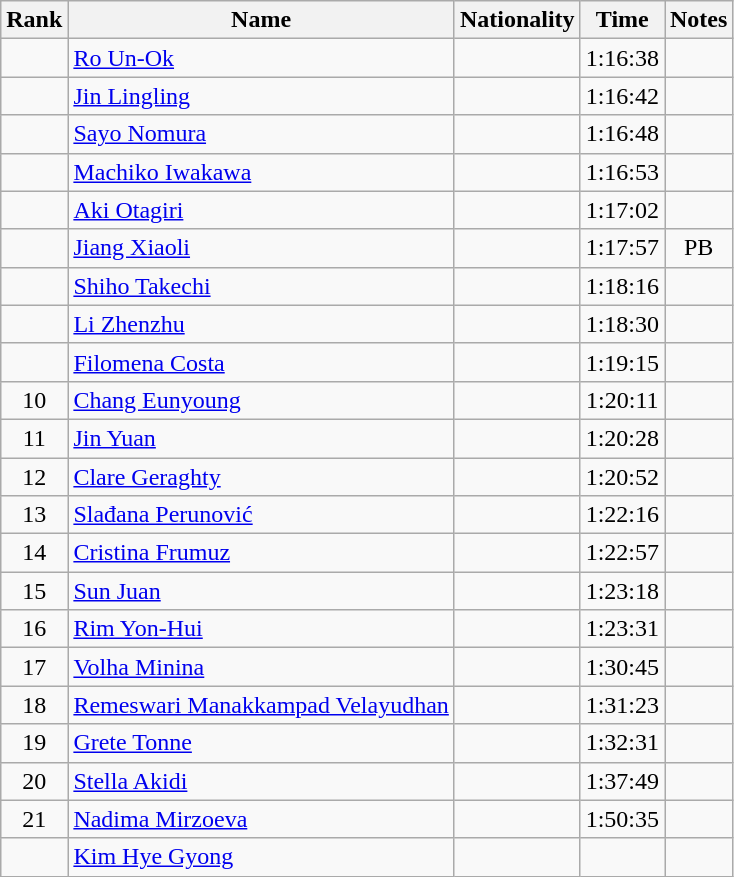<table class="wikitable sortable" style="text-align:center">
<tr>
<th>Rank</th>
<th>Name</th>
<th>Nationality</th>
<th>Time</th>
<th>Notes</th>
</tr>
<tr>
<td></td>
<td align=left><a href='#'>Ro Un-Ok</a></td>
<td align=left></td>
<td>1:16:38</td>
<td></td>
</tr>
<tr>
<td></td>
<td align=left><a href='#'>Jin Lingling</a></td>
<td align=left></td>
<td>1:16:42</td>
<td></td>
</tr>
<tr>
<td></td>
<td align=left><a href='#'>Sayo Nomura</a></td>
<td align=left></td>
<td>1:16:48</td>
<td></td>
</tr>
<tr>
<td></td>
<td align=left><a href='#'>Machiko Iwakawa</a></td>
<td align=left></td>
<td>1:16:53</td>
<td></td>
</tr>
<tr>
<td></td>
<td align=left><a href='#'>Aki Otagiri</a></td>
<td align=left></td>
<td>1:17:02</td>
<td></td>
</tr>
<tr>
<td></td>
<td align=left><a href='#'>Jiang Xiaoli</a></td>
<td align=left></td>
<td>1:17:57</td>
<td>PB</td>
</tr>
<tr>
<td></td>
<td align=left><a href='#'>Shiho Takechi</a></td>
<td align=left></td>
<td>1:18:16</td>
<td></td>
</tr>
<tr>
<td></td>
<td align=left><a href='#'>Li Zhenzhu</a></td>
<td align=left></td>
<td>1:18:30</td>
<td></td>
</tr>
<tr>
<td></td>
<td align=left><a href='#'>Filomena Costa</a></td>
<td align=left></td>
<td>1:19:15</td>
<td></td>
</tr>
<tr>
<td>10</td>
<td align=left><a href='#'>Chang Eunyoung</a></td>
<td align=left></td>
<td>1:20:11</td>
<td></td>
</tr>
<tr>
<td>11</td>
<td align=left><a href='#'>Jin Yuan</a></td>
<td align=left></td>
<td>1:20:28</td>
<td></td>
</tr>
<tr>
<td>12</td>
<td align=left><a href='#'>Clare Geraghty</a></td>
<td align=left></td>
<td>1:20:52</td>
<td></td>
</tr>
<tr>
<td>13</td>
<td align=left><a href='#'>Slađana Perunović</a></td>
<td align=left></td>
<td>1:22:16</td>
<td></td>
</tr>
<tr>
<td>14</td>
<td align=left><a href='#'>Cristina Frumuz</a></td>
<td align=left></td>
<td>1:22:57</td>
<td></td>
</tr>
<tr>
<td>15</td>
<td align=left><a href='#'>Sun Juan</a></td>
<td align=left></td>
<td>1:23:18</td>
<td></td>
</tr>
<tr>
<td>16</td>
<td align=left><a href='#'>Rim Yon-Hui</a></td>
<td align=left></td>
<td>1:23:31</td>
<td></td>
</tr>
<tr>
<td>17</td>
<td align=left><a href='#'>Volha Minina</a></td>
<td align=left></td>
<td>1:30:45</td>
<td></td>
</tr>
<tr>
<td>18</td>
<td align=left><a href='#'>Remeswari Manakkampad Velayudhan</a></td>
<td align=left></td>
<td>1:31:23</td>
<td></td>
</tr>
<tr>
<td>19</td>
<td align=left><a href='#'>Grete Tonne</a></td>
<td align=left></td>
<td>1:32:31</td>
<td></td>
</tr>
<tr>
<td>20</td>
<td align=left><a href='#'>Stella Akidi</a></td>
<td align=left></td>
<td>1:37:49</td>
<td></td>
</tr>
<tr>
<td>21</td>
<td align=left><a href='#'>Nadima Mirzoeva</a></td>
<td align=left></td>
<td>1:50:35</td>
<td></td>
</tr>
<tr>
<td></td>
<td align=left><a href='#'>Kim Hye Gyong</a></td>
<td align=left></td>
<td></td>
<td></td>
</tr>
</table>
